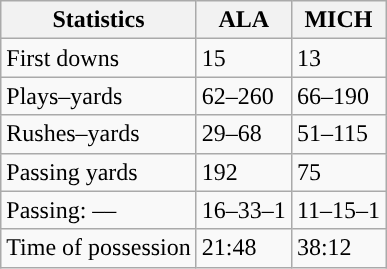<table class="wikitable" style="float: left;">
<tr>
<th>Statistics</th>
<th>ALA</th>
<th>MICH</th>
</tr>
<tr>
<td>First downs</td>
<td>15</td>
<td>13</td>
</tr>
<tr>
<td>Plays–yards</td>
<td>62–260</td>
<td>66–190</td>
</tr>
<tr>
<td>Rushes–yards</td>
<td>29–68</td>
<td>51–115</td>
</tr>
<tr>
<td>Passing yards</td>
<td>192</td>
<td>75</td>
</tr>
<tr>
<td>Passing: ––</td>
<td>16–33–1</td>
<td>11–15–1</td>
</tr>
<tr>
<td>Time of possession</td>
<td>21:48</td>
<td>38:12</td>
</tr>
</table>
